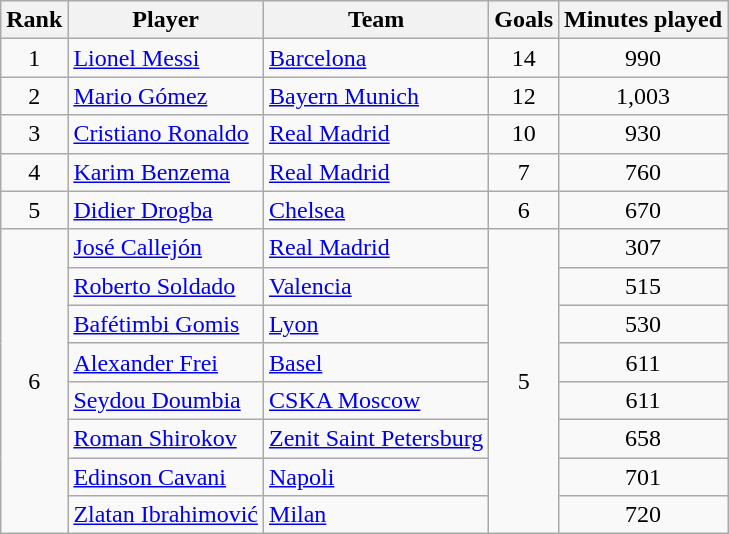<table class="wikitable" style="text-align:center">
<tr>
<th>Rank</th>
<th>Player</th>
<th>Team</th>
<th>Goals</th>
<th>Minutes played</th>
</tr>
<tr>
<td>1</td>
<td align=left> <a href='#'>Lionel Messi</a></td>
<td align=left> <a href='#'>Barcelona</a></td>
<td>14</td>
<td>990</td>
</tr>
<tr>
<td>2</td>
<td align=left> <a href='#'>Mario Gómez</a></td>
<td align=left> <a href='#'>Bayern Munich</a></td>
<td>12</td>
<td>1,003</td>
</tr>
<tr>
<td>3</td>
<td align=left> <a href='#'>Cristiano Ronaldo</a></td>
<td align=left> <a href='#'>Real Madrid</a></td>
<td>10</td>
<td>930</td>
</tr>
<tr>
<td>4</td>
<td align=left> <a href='#'>Karim Benzema</a></td>
<td align=left> <a href='#'>Real Madrid</a></td>
<td>7</td>
<td>760</td>
</tr>
<tr>
<td>5</td>
<td align=left> <a href='#'>Didier Drogba</a></td>
<td align=left> <a href='#'>Chelsea</a></td>
<td>6</td>
<td>670</td>
</tr>
<tr>
<td rowspan=8>6</td>
<td align=left> <a href='#'>José Callejón</a></td>
<td align=left> <a href='#'>Real Madrid</a></td>
<td rowspan=8>5</td>
<td>307</td>
</tr>
<tr>
<td align=left> <a href='#'>Roberto Soldado</a></td>
<td align=left> <a href='#'>Valencia</a></td>
<td>515</td>
</tr>
<tr>
<td align=left> <a href='#'>Bafétimbi Gomis</a></td>
<td align=left> <a href='#'>Lyon</a></td>
<td>530</td>
</tr>
<tr>
<td align=left> <a href='#'>Alexander Frei</a></td>
<td align=left> <a href='#'>Basel</a></td>
<td>611</td>
</tr>
<tr>
<td align=left> <a href='#'>Seydou Doumbia</a></td>
<td align=left> <a href='#'>CSKA Moscow</a></td>
<td>611</td>
</tr>
<tr>
<td align=left> <a href='#'>Roman Shirokov</a></td>
<td align=left> <a href='#'>Zenit Saint Petersburg</a></td>
<td>658</td>
</tr>
<tr>
<td align=left> <a href='#'>Edinson Cavani</a></td>
<td align=left> <a href='#'>Napoli</a></td>
<td>701</td>
</tr>
<tr>
<td align=left> <a href='#'>Zlatan Ibrahimović</a></td>
<td align=left> <a href='#'>Milan</a></td>
<td>720</td>
</tr>
</table>
